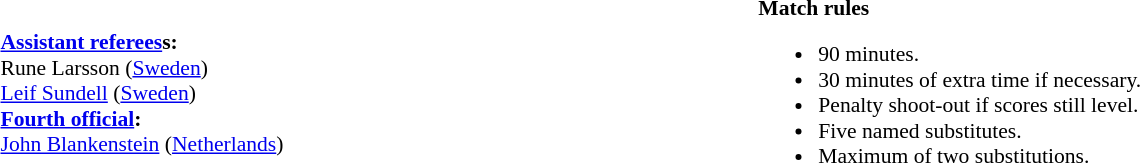<table style="width:100%; font-size:90%;">
<tr>
<td><br><strong><a href='#'>Assistant referees</a>s:</strong>
<br>Rune Larsson (<a href='#'>Sweden</a>)
<br><a href='#'>Leif Sundell</a> (<a href='#'>Sweden</a>)
<br><strong><a href='#'>Fourth official</a>:</strong>
<br><a href='#'>John Blankenstein</a> (<a href='#'>Netherlands</a>)</td>
<td style="width:60%; vertical-align:top;"><br><strong>Match rules</strong><ul><li>90 minutes.</li><li>30 minutes of extra time if necessary.</li><li>Penalty shoot-out if scores still level.</li><li>Five named substitutes.</li><li>Maximum of two substitutions.</li></ul></td>
</tr>
</table>
